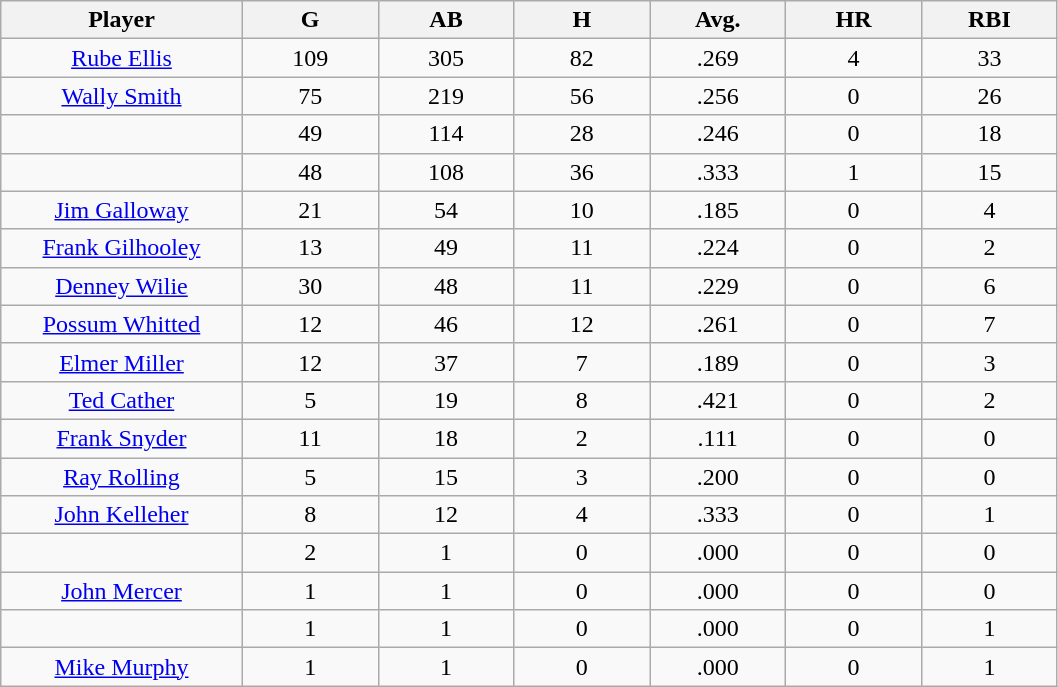<table class="wikitable sortable">
<tr>
<th bgcolor="#DDDDFF" width="16%">Player</th>
<th bgcolor="#DDDDFF" width="9%">G</th>
<th bgcolor="#DDDDFF" width="9%">AB</th>
<th bgcolor="#DDDDFF" width="9%">H</th>
<th bgcolor="#DDDDFF" width="9%">Avg.</th>
<th bgcolor="#DDDDFF" width="9%">HR</th>
<th bgcolor="#DDDDFF" width="9%">RBI</th>
</tr>
<tr align="center">
<td><a href='#'>Rube Ellis</a></td>
<td>109</td>
<td>305</td>
<td>82</td>
<td>.269</td>
<td>4</td>
<td>33</td>
</tr>
<tr align=center>
<td><a href='#'>Wally Smith</a></td>
<td>75</td>
<td>219</td>
<td>56</td>
<td>.256</td>
<td>0</td>
<td>26</td>
</tr>
<tr align=center>
<td></td>
<td>49</td>
<td>114</td>
<td>28</td>
<td>.246</td>
<td>0</td>
<td>18</td>
</tr>
<tr align="center">
<td></td>
<td>48</td>
<td>108</td>
<td>36</td>
<td>.333</td>
<td>1</td>
<td>15</td>
</tr>
<tr align="center">
<td><a href='#'>Jim Galloway</a></td>
<td>21</td>
<td>54</td>
<td>10</td>
<td>.185</td>
<td>0</td>
<td>4</td>
</tr>
<tr align=center>
<td><a href='#'>Frank Gilhooley</a></td>
<td>13</td>
<td>49</td>
<td>11</td>
<td>.224</td>
<td>0</td>
<td>2</td>
</tr>
<tr align=center>
<td><a href='#'>Denney Wilie</a></td>
<td>30</td>
<td>48</td>
<td>11</td>
<td>.229</td>
<td>0</td>
<td>6</td>
</tr>
<tr align=center>
<td><a href='#'>Possum Whitted</a></td>
<td>12</td>
<td>46</td>
<td>12</td>
<td>.261</td>
<td>0</td>
<td>7</td>
</tr>
<tr align=center>
<td><a href='#'>Elmer Miller</a></td>
<td>12</td>
<td>37</td>
<td>7</td>
<td>.189</td>
<td>0</td>
<td>3</td>
</tr>
<tr align=center>
<td><a href='#'>Ted Cather</a></td>
<td>5</td>
<td>19</td>
<td>8</td>
<td>.421</td>
<td>0</td>
<td>2</td>
</tr>
<tr align=center>
<td><a href='#'>Frank Snyder</a></td>
<td>11</td>
<td>18</td>
<td>2</td>
<td>.111</td>
<td>0</td>
<td>0</td>
</tr>
<tr align=center>
<td><a href='#'>Ray Rolling</a></td>
<td>5</td>
<td>15</td>
<td>3</td>
<td>.200</td>
<td>0</td>
<td>0</td>
</tr>
<tr align=center>
<td><a href='#'>John Kelleher</a></td>
<td>8</td>
<td>12</td>
<td>4</td>
<td>.333</td>
<td>0</td>
<td>1</td>
</tr>
<tr align=center>
<td></td>
<td>2</td>
<td>1</td>
<td>0</td>
<td>.000</td>
<td>0</td>
<td>0</td>
</tr>
<tr align="center">
<td><a href='#'>John Mercer</a></td>
<td>1</td>
<td>1</td>
<td>0</td>
<td>.000</td>
<td>0</td>
<td>0</td>
</tr>
<tr align=center>
<td></td>
<td>1</td>
<td>1</td>
<td>0</td>
<td>.000</td>
<td>0</td>
<td>1</td>
</tr>
<tr align=center>
<td><a href='#'>Mike Murphy</a></td>
<td>1</td>
<td>1</td>
<td>0</td>
<td>.000</td>
<td>0</td>
<td>1</td>
</tr>
</table>
